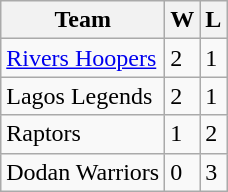<table class="wikitable">
<tr>
<th>Team</th>
<th>W</th>
<th>L</th>
</tr>
<tr>
<td><a href='#'>Rivers Hoopers</a></td>
<td>2</td>
<td>1</td>
</tr>
<tr>
<td>Lagos Legends</td>
<td>2</td>
<td>1</td>
</tr>
<tr>
<td>Raptors</td>
<td>1</td>
<td>2</td>
</tr>
<tr>
<td>Dodan Warriors</td>
<td>0</td>
<td>3</td>
</tr>
</table>
